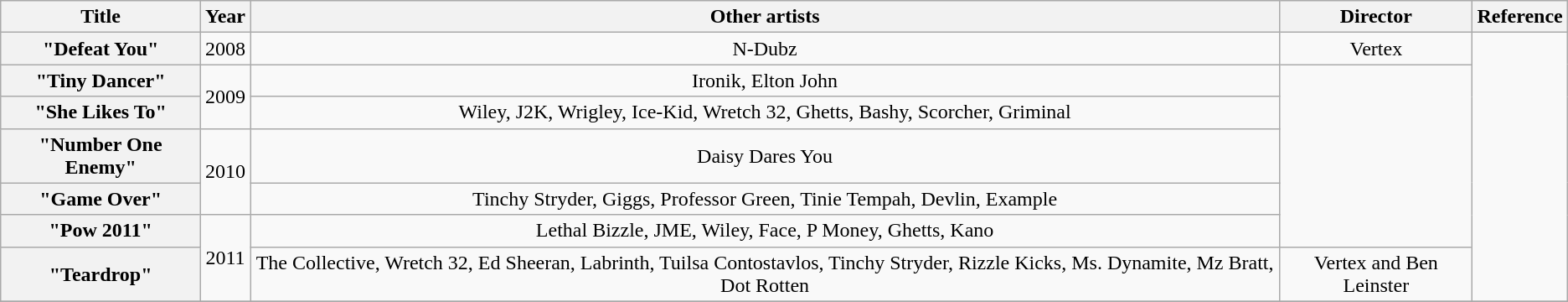<table class="wikitable plainrowheaders" style="text-align:center;" border="1">
<tr>
<th scope="col">Title</th>
<th scope="col">Year</th>
<th scope="col">Other artists</th>
<th scope="col">Director</th>
<th scope="col">Reference</th>
</tr>
<tr>
<th scope="row">"Defeat You"</th>
<td>2008</td>
<td>N-Dubz</td>
<td>Vertex</td>
<td rowspan="7"></td>
</tr>
<tr>
<th scope="row">"Tiny Dancer"</th>
<td rowspan="2">2009</td>
<td>Ironik, Elton John</td>
<td rowspan="5"></td>
</tr>
<tr>
<th scope="row">"She Likes To"</th>
<td>Wiley, J2K, Wrigley, Ice-Kid, Wretch 32, Ghetts, Bashy, Scorcher, Griminal</td>
</tr>
<tr>
<th scope="row">"Number One Enemy"</th>
<td rowspan="2">2010</td>
<td>Daisy Dares You</td>
</tr>
<tr>
<th scope="row">"Game Over"</th>
<td>Tinchy Stryder, Giggs, Professor Green, Tinie Tempah, Devlin, Example</td>
</tr>
<tr>
<th scope="row">"Pow 2011"</th>
<td rowspan="2">2011</td>
<td>Lethal Bizzle, JME, Wiley, Face, P Money, Ghetts, Kano</td>
</tr>
<tr>
<th scope="row">"Teardrop"</th>
<td>The Collective, Wretch 32, Ed Sheeran, Labrinth, Tuilsa Contostavlos, Tinchy Stryder, Rizzle Kicks, Ms. Dynamite, Mz Bratt, Dot Rotten</td>
<td>Vertex and Ben Leinster</td>
</tr>
<tr>
</tr>
</table>
